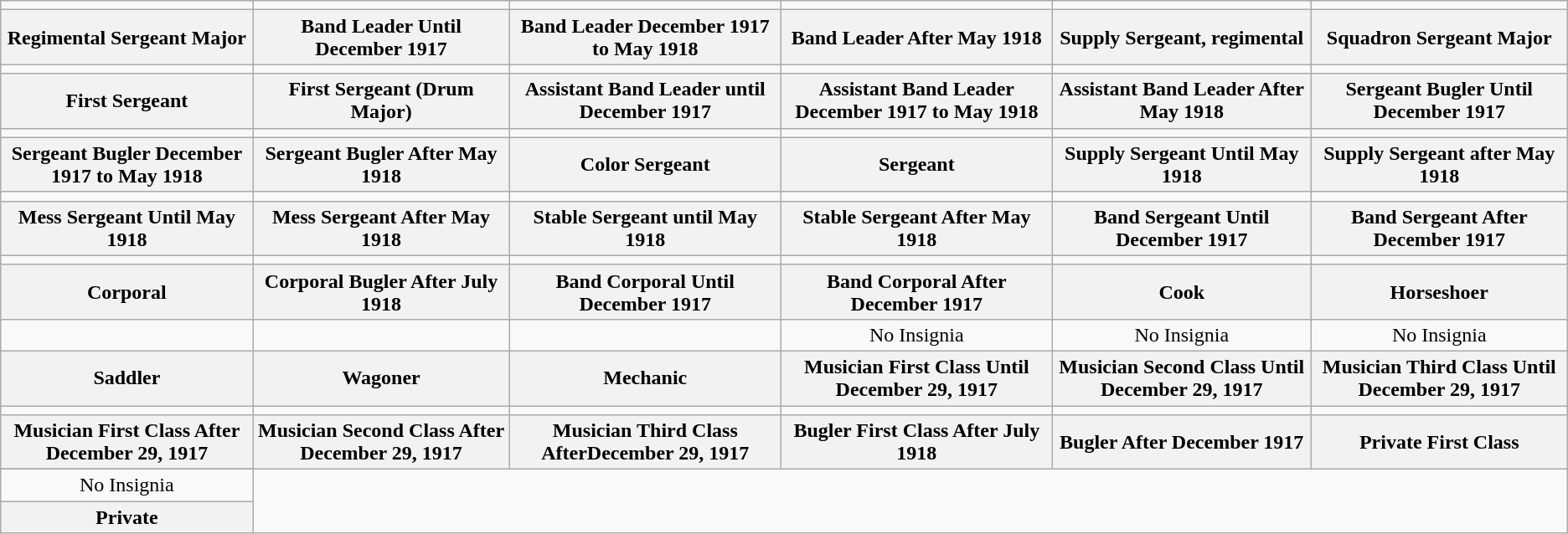<table class="wikitable" style="text-align:center">
<tr>
<td></td>
<td></td>
<td></td>
<td></td>
<td></td>
<td></td>
</tr>
<tr>
<th>Regimental Sergeant Major</th>
<th>Band Leader Until December 1917</th>
<th>Band Leader December 1917 to May 1918</th>
<th>Band Leader After May 1918</th>
<th>Supply Sergeant, regimental</th>
<th>Squadron Sergeant Major</th>
</tr>
<tr>
<td></td>
<td></td>
<td></td>
<td></td>
<td></td>
<td></td>
</tr>
<tr>
<th>First Sergeant</th>
<th>First Sergeant (Drum Major)</th>
<th>Assistant Band Leader until December 1917</th>
<th>Assistant Band Leader December 1917 to May 1918</th>
<th>Assistant Band Leader After May 1918</th>
<th>Sergeant Bugler Until December 1917</th>
</tr>
<tr>
<td></td>
<td></td>
<td></td>
<td></td>
<td></td>
<td></td>
</tr>
<tr>
<th>Sergeant Bugler December 1917 to May 1918</th>
<th>Sergeant Bugler After May 1918</th>
<th>Color Sergeant</th>
<th>Sergeant</th>
<th>Supply Sergeant Until May 1918</th>
<th>Supply Sergeant after May 1918</th>
</tr>
<tr>
<td></td>
<td></td>
<td></td>
<td></td>
<td></td>
<td></td>
</tr>
<tr>
<th>Mess Sergeant Until May 1918</th>
<th>Mess Sergeant After May 1918</th>
<th>Stable Sergeant until May 1918</th>
<th>Stable Sergeant After May 1918</th>
<th>Band Sergeant Until December 1917</th>
<th>Band Sergeant After December 1917</th>
</tr>
<tr>
<td></td>
<td></td>
<td></td>
<td></td>
<td></td>
<td></td>
</tr>
<tr>
<th>Corporal</th>
<th>Corporal Bugler After July 1918</th>
<th>Band Corporal Until December 1917</th>
<th>Band Corporal After December 1917</th>
<th>Cook</th>
<th>Horseshoer</th>
</tr>
<tr>
<td></td>
<td></td>
<td></td>
<td>No Insignia</td>
<td>No Insignia</td>
<td>No Insignia</td>
</tr>
<tr>
<th>Saddler</th>
<th>Wagoner</th>
<th>Mechanic</th>
<th>Musician First Class Until December 29, 1917</th>
<th>Musician Second Class Until December 29, 1917</th>
<th>Musician Third Class Until  December 29, 1917</th>
</tr>
<tr>
<td></td>
<td></td>
<td></td>
<td></td>
<td></td>
<td></td>
</tr>
<tr>
<th>Musician First Class After December 29, 1917</th>
<th>Musician Second Class After December 29, 1917</th>
<th>Musician Third Class AfterDecember 29, 1917</th>
<th>Bugler First Class After July 1918</th>
<th>Bugler After December 1917</th>
<th>Private First Class</th>
</tr>
<tr>
</tr>
<tr>
<td>No Insignia</td>
</tr>
<tr>
<th>Private</th>
</tr>
</table>
